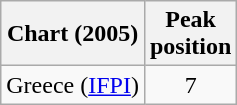<table class="wikitable">
<tr>
<th>Chart (2005)</th>
<th>Peak<br>position</th>
</tr>
<tr>
<td>Greece (<a href='#'>IFPI</a>)</td>
<td align="center">7</td>
</tr>
</table>
